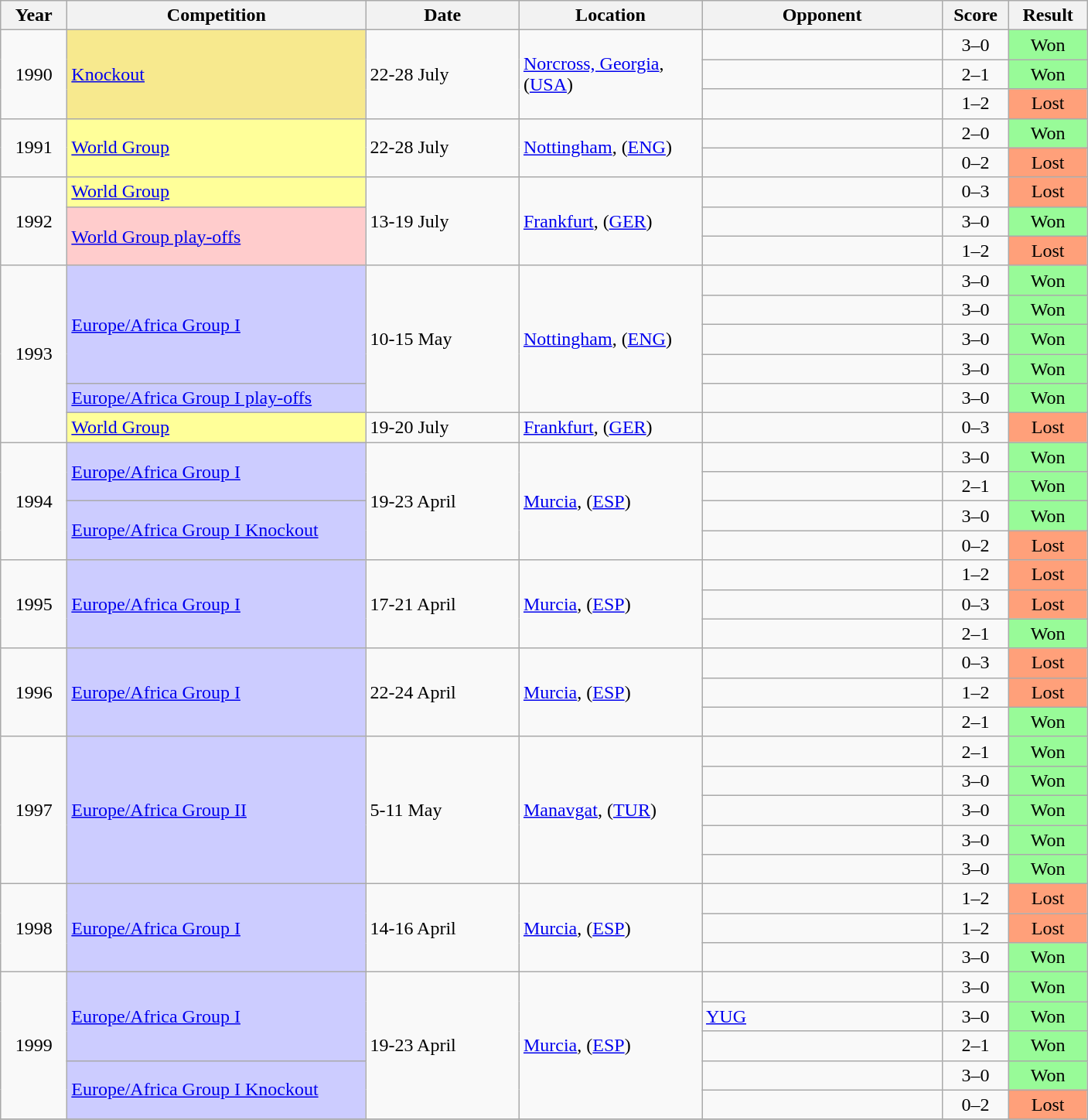<table class="wikitable collapsible collapsed">
<tr>
<th style="width:50px">Year</th>
<th style="width:250px">Competition</th>
<th style="width:125px">Date</th>
<th style="width:150px">Location</th>
<th style="width:200px">Opponent</th>
<th style="width:50px">Score</th>
<th style="width:60px">Result</th>
</tr>
<tr>
<td align="center" rowspan="3">1990</td>
<td align="left" rowspan="3" bgcolor=#F7E98E><a href='#'>Knockout</a></td>
<td align="left" rowspan="3">22-28 July</td>
<td align="left" rowspan="3"><a href='#'>Norcross, Georgia</a>, (<a href='#'>USA</a>)</td>
<td></td>
<td align="center">3–0</td>
<td align="center" bgcolor="#98FB98">Won</td>
</tr>
<tr>
<td></td>
<td align="center">2–1</td>
<td align="center" bgcolor="#98FB98">Won</td>
</tr>
<tr>
<td></td>
<td align="center">1–2</td>
<td align="center" bgcolor="FFA07A">Lost</td>
</tr>
<tr>
<td align="center" rowspan="2">1991</td>
<td align="left" rowspan="2" bgcolor=ffff99><a href='#'>World Group</a></td>
<td align="left" rowspan="2">22-28 July</td>
<td align="left" rowspan="2"><a href='#'>Nottingham</a>, (<a href='#'>ENG</a>)</td>
<td></td>
<td align="center">2–0</td>
<td align="center" bgcolor="#98FB98">Won</td>
</tr>
<tr>
<td></td>
<td align="center">0–2</td>
<td align="center" bgcolor="FFA07A">Lost</td>
</tr>
<tr>
<td align="center" rowspan="3">1992</td>
<td align="left" rowspan="1" bgcolor=ffff99><a href='#'>World Group</a></td>
<td align="left" rowspan="3">13-19 July</td>
<td align="left" rowspan="3"><a href='#'>Frankfurt</a>, (<a href='#'>GER</a>)</td>
<td></td>
<td align="center">0–3</td>
<td align="center" bgcolor="FFA07A">Lost</td>
</tr>
<tr>
<td align="left" rowspan="2" bgcolor=ffcccc><a href='#'>World Group play-offs</a></td>
<td></td>
<td align="center">3–0</td>
<td align="center" bgcolor="#98FB98">Won</td>
</tr>
<tr>
<td></td>
<td align="center">1–2</td>
<td align="center" bgcolor="FFA07A">Lost</td>
</tr>
<tr>
<td align="center" rowspan="6">1993</td>
<td align="left" rowspan="4" bgcolor=CCCCFF><a href='#'>Europe/Africa Group I</a></td>
<td align="left" rowspan="5">10-15 May</td>
<td align="left" rowspan="5"><a href='#'>Nottingham</a>, (<a href='#'>ENG</a>)</td>
<td></td>
<td align="center">3–0</td>
<td align="center" bgcolor="#98FB98">Won</td>
</tr>
<tr>
<td></td>
<td align="center">3–0</td>
<td align="center" bgcolor="#98FB98">Won</td>
</tr>
<tr>
<td></td>
<td align="center">3–0</td>
<td align="center" bgcolor="#98FB98">Won</td>
</tr>
<tr>
<td></td>
<td align="center">3–0</td>
<td align="center" bgcolor="#98FB98">Won</td>
</tr>
<tr>
<td align="left" rowspan="1" bgcolor=CCCCFF><a href='#'>Europe/Africa Group I  play-offs</a></td>
<td></td>
<td align="center">3–0</td>
<td align="center" bgcolor="#98FB98">Won</td>
</tr>
<tr>
<td align="left" rowspan="1" bgcolor=ffff99><a href='#'>World Group</a></td>
<td align="left" rowspan="1">19-20 July</td>
<td align="left" rowspan="1"><a href='#'>Frankfurt</a>, (<a href='#'>GER</a>)</td>
<td></td>
<td align="center">0–3</td>
<td align="center" bgcolor="FFA07A">Lost</td>
</tr>
<tr>
<td align="center" rowspan="4">1994</td>
<td align="left" rowspan="2" bgcolor=CCCCFF><a href='#'>Europe/Africa Group I</a></td>
<td align="left" rowspan="4">19-23 April</td>
<td align="left" rowspan="4"><a href='#'>Murcia</a>, (<a href='#'>ESP</a>)</td>
<td></td>
<td align="center">3–0</td>
<td align="center" bgcolor="#98FB98">Won</td>
</tr>
<tr>
<td></td>
<td align="center">2–1</td>
<td align="center" bgcolor="#98FB98">Won</td>
</tr>
<tr>
<td align="left" rowspan="2" bgcolor=CCCCFF><a href='#'>Europe/Africa Group I Knockout</a></td>
<td></td>
<td align="center">3–0</td>
<td align="center" bgcolor="#98FB98">Won</td>
</tr>
<tr>
<td></td>
<td align="center">0–2</td>
<td align="center" bgcolor="FFA07A">Lost</td>
</tr>
<tr>
<td align="center" rowspan="3">1995</td>
<td align="left" rowspan="3" bgcolor=CCCCFF><a href='#'>Europe/Africa Group I</a></td>
<td align="left" rowspan="3">17-21 April</td>
<td align="left" rowspan="3"><a href='#'>Murcia</a>, (<a href='#'>ESP</a>)</td>
<td></td>
<td align="center">1–2</td>
<td align="center" bgcolor="FFA07A">Lost</td>
</tr>
<tr>
<td></td>
<td align="center">0–3</td>
<td align="center" bgcolor="FFA07A">Lost</td>
</tr>
<tr>
<td></td>
<td align="center">2–1</td>
<td align="center" bgcolor="#98FB98">Won</td>
</tr>
<tr>
<td align="center" rowspan="3">1996</td>
<td align="left" rowspan="3" bgcolor=CCCCFF><a href='#'>Europe/Africa Group I</a></td>
<td align="left" rowspan="3">22-24 April</td>
<td align="left" rowspan="3"><a href='#'>Murcia</a>, (<a href='#'>ESP</a>)</td>
<td></td>
<td align="center">0–3</td>
<td align="center" bgcolor="FFA07A">Lost</td>
</tr>
<tr>
<td></td>
<td align="center">1–2</td>
<td align="center" bgcolor="FFA07A">Lost</td>
</tr>
<tr>
<td></td>
<td align="center">2–1</td>
<td align="center" bgcolor="#98FB98">Won</td>
</tr>
<tr>
<td align="center" rowspan="5">1997</td>
<td align="left" rowspan="5" bgcolor=CCCCFF><a href='#'>Europe/Africa Group II</a></td>
<td align="left" rowspan="5">5-11 May</td>
<td align="left" rowspan="5"><a href='#'>Manavgat</a>, (<a href='#'>TUR</a>)</td>
<td></td>
<td align="center">2–1</td>
<td align="center" bgcolor="#98FB98">Won</td>
</tr>
<tr>
<td></td>
<td align="center">3–0</td>
<td align="center" bgcolor="#98FB98">Won</td>
</tr>
<tr>
<td></td>
<td align="center">3–0</td>
<td align="center" bgcolor="#98FB98">Won</td>
</tr>
<tr>
<td></td>
<td align="center">3–0</td>
<td align="center" bgcolor="#98FB98">Won</td>
</tr>
<tr>
<td></td>
<td align="center">3–0</td>
<td align="center" bgcolor="#98FB98">Won</td>
</tr>
<tr>
<td align="center" rowspan="3">1998</td>
<td align="left" rowspan="3" bgcolor=CCCCFF><a href='#'>Europe/Africa Group I</a></td>
<td align="left" rowspan="3">14-16 April</td>
<td align="left" rowspan="3"><a href='#'>Murcia</a>, (<a href='#'>ESP</a>)</td>
<td></td>
<td align="center">1–2</td>
<td align="center" bgcolor="FFA07A">Lost</td>
</tr>
<tr>
<td></td>
<td align="center">1–2</td>
<td align="center" bgcolor="FFA07A">Lost</td>
</tr>
<tr>
<td></td>
<td align="center">3–0</td>
<td align="center" bgcolor="#98FB98">Won</td>
</tr>
<tr>
<td align="center" rowspan="5">1999</td>
<td align="left" rowspan="3" bgcolor=CCCCFF><a href='#'>Europe/Africa Group I</a></td>
<td align="left" rowspan="5">19-23 April</td>
<td align="left" rowspan="5"><a href='#'>Murcia</a>, (<a href='#'>ESP</a>)</td>
<td></td>
<td align="center">3–0</td>
<td align="center" bgcolor="#98FB98">Won</td>
</tr>
<tr>
<td> <a href='#'>YUG</a></td>
<td align="center">3–0</td>
<td align="center" bgcolor="#98FB98">Won</td>
</tr>
<tr>
<td></td>
<td align="center">2–1</td>
<td align="center" bgcolor="#98FB98">Won</td>
</tr>
<tr>
<td align="left" rowspan="2" bgcolor=CCCCFF><a href='#'>Europe/Africa Group I Knockout</a></td>
<td></td>
<td align="center">3–0</td>
<td align="center" bgcolor="#98FB98">Won</td>
</tr>
<tr>
<td></td>
<td align="center">0–2</td>
<td align="center" bgcolor="FFA07A">Lost</td>
</tr>
<tr>
</tr>
</table>
